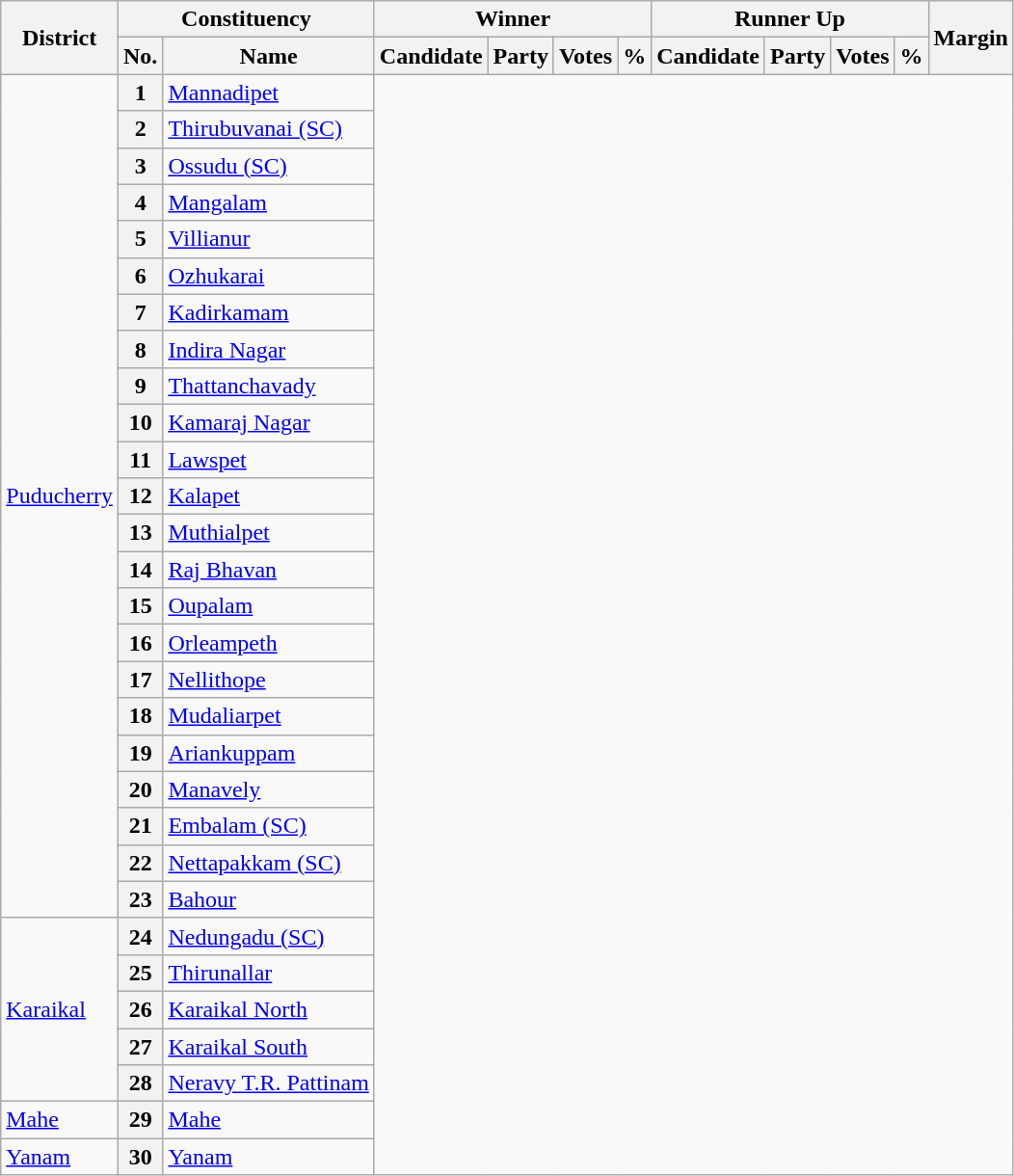<table class="wikitable">
<tr>
<th rowspan="2">District</th>
<th colspan="2">Constituency</th>
<th colspan="5">Winner</th>
<th colspan="5">Runner Up</th>
<th rowspan="2">Margin</th>
</tr>
<tr>
<th>No.</th>
<th>Name</th>
<th>Candidate</th>
<th colspan="2">Party</th>
<th>Votes</th>
<th>%</th>
<th>Candidate</th>
<th colspan="2">Party</th>
<th>Votes</th>
<th>%</th>
</tr>
<tr>
<td rowspan="23"><a href='#'>Puducherry</a></td>
<th>1</th>
<td><a href='#'>Mannadipet</a></td>
</tr>
<tr>
<th>2</th>
<td><a href='#'>Thirubuvanai (SC)</a></td>
</tr>
<tr>
<th>3</th>
<td><a href='#'>Ossudu (SC)</a></td>
</tr>
<tr>
<th>4</th>
<td><a href='#'>Mangalam</a></td>
</tr>
<tr>
<th>5</th>
<td><a href='#'>Villianur</a></td>
</tr>
<tr>
<th>6</th>
<td><a href='#'>Ozhukarai</a></td>
</tr>
<tr>
<th>7</th>
<td><a href='#'>Kadirkamam</a></td>
</tr>
<tr>
<th>8</th>
<td><a href='#'>Indira Nagar</a></td>
</tr>
<tr>
<th>9</th>
<td><a href='#'>Thattanchavady</a></td>
</tr>
<tr>
<th>10</th>
<td><a href='#'>Kamaraj Nagar</a></td>
</tr>
<tr>
<th>11</th>
<td><a href='#'>Lawspet</a></td>
</tr>
<tr>
<th>12</th>
<td><a href='#'>Kalapet</a></td>
</tr>
<tr>
<th>13</th>
<td><a href='#'>Muthialpet</a></td>
</tr>
<tr>
<th>14</th>
<td><a href='#'>Raj Bhavan</a></td>
</tr>
<tr>
<th>15</th>
<td><a href='#'>Oupalam</a></td>
</tr>
<tr>
<th>16</th>
<td><a href='#'>Orleampeth</a></td>
</tr>
<tr>
<th>17</th>
<td><a href='#'>Nellithope</a></td>
</tr>
<tr>
<th>18</th>
<td><a href='#'>Mudaliarpet</a></td>
</tr>
<tr>
<th>19</th>
<td><a href='#'>Ariankuppam</a></td>
</tr>
<tr>
<th>20</th>
<td><a href='#'>Manavely</a></td>
</tr>
<tr>
<th>21</th>
<td><a href='#'>Embalam (SC)</a></td>
</tr>
<tr>
<th>22</th>
<td><a href='#'>Nettapakkam (SC)</a></td>
</tr>
<tr>
<th>23</th>
<td><a href='#'>Bahour</a></td>
</tr>
<tr>
<td rowspan="5"><a href='#'>Karaikal</a></td>
<th>24</th>
<td><a href='#'>Nedungadu (SC)</a></td>
</tr>
<tr>
<th>25</th>
<td><a href='#'>Thirunallar</a></td>
</tr>
<tr>
<th>26</th>
<td><a href='#'>Karaikal North</a></td>
</tr>
<tr>
<th>27</th>
<td><a href='#'>Karaikal South</a></td>
</tr>
<tr>
<th>28</th>
<td><a href='#'>Neravy T.R. Pattinam</a></td>
</tr>
<tr>
<td><a href='#'>Mahe</a></td>
<th>29</th>
<td><a href='#'>Mahe</a></td>
</tr>
<tr>
<td><a href='#'>Yanam</a></td>
<th>30</th>
<td><a href='#'>Yanam</a></td>
</tr>
</table>
